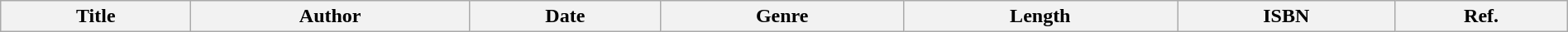<table class="wikitable" style="width:100%; margin:auto;">
<tr>
<th>Title</th>
<th>Author</th>
<th>Date</th>
<th>Genre</th>
<th>Length</th>
<th>ISBN</th>
<th>Ref.<br>



</th>
</tr>
</table>
